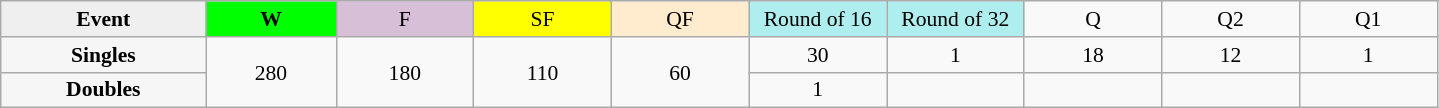<table class=wikitable style=font-size:90%;text-align:center>
<tr>
<td style="width:130px; background:#efefef;"><strong>Event</strong></td>
<td style="width:80px; background:lime;"><strong>W</strong></td>
<td style="width:85px; background:thistle;">F</td>
<td style="width:85px; background:#ff0;">SF</td>
<td style="width:85px; background:#ffebcd;">QF</td>
<td style="width:85px; background:#afeeee;">Round of 16</td>
<td style="width:85px; background:#afeeee;">Round of 32</td>
<td width=85>Q</td>
<td width=85>Q2</td>
<td width=85>Q1</td>
</tr>
<tr>
<th style="background:#f6f6f6;">Singles</th>
<td rowspan=2>280</td>
<td rowspan=2>180</td>
<td rowspan=2>110</td>
<td rowspan=2>60</td>
<td>30</td>
<td>1</td>
<td>18</td>
<td>12</td>
<td>1</td>
</tr>
<tr>
<th style="background:#f6f6f6;">Doubles</th>
<td>1</td>
<td></td>
<td></td>
<td></td>
<td></td>
</tr>
</table>
